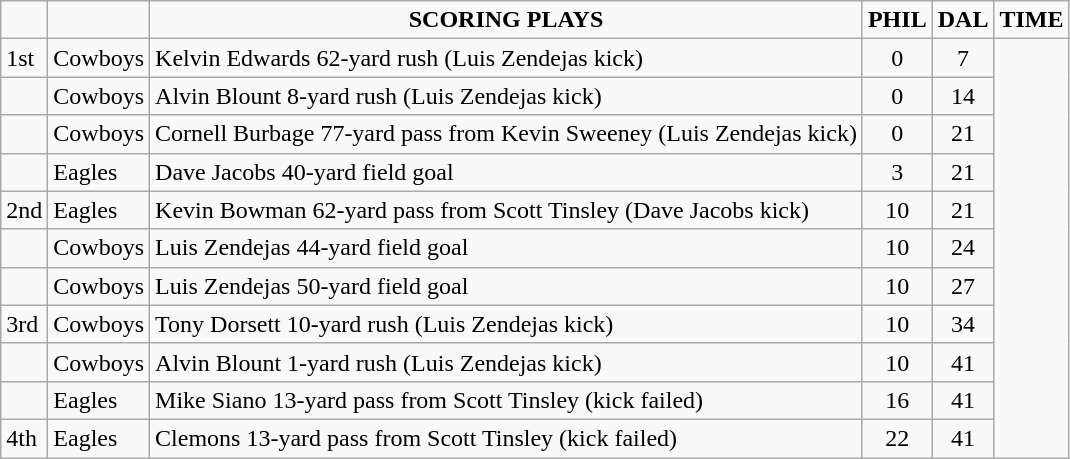<table class="wikitable">
<tr align="center">
<td></td>
<td></td>
<td><strong>SCORING PLAYS</strong></td>
<td><strong>PHIL</strong></td>
<td><strong>DAL</strong></td>
<td><strong>TIME</strong></td>
</tr>
<tr align="left">
<td>1st</td>
<td>Cowboys</td>
<td>Kelvin Edwards 62-yard rush (Luis Zendejas kick)</td>
<td - align="center">0</td>
<td - align="center">7</td>
</tr>
<tr align="left">
<td></td>
<td>Cowboys</td>
<td>Alvin Blount 8-yard rush (Luis Zendejas kick)</td>
<td - align="center">0</td>
<td - align="center">14</td>
</tr>
<tr align="left">
<td></td>
<td>Cowboys</td>
<td>Cornell Burbage 77-yard pass from Kevin Sweeney (Luis Zendejas kick)</td>
<td - align="center">0</td>
<td - align="center">21</td>
</tr>
<tr align="left">
<td></td>
<td>Eagles</td>
<td>Dave Jacobs 40-yard field goal</td>
<td - align="center">3</td>
<td - align="center">21</td>
</tr>
<tr align="left">
<td>2nd</td>
<td>Eagles</td>
<td>Kevin Bowman 62-yard pass from Scott Tinsley (Dave Jacobs kick)</td>
<td - align="center">10</td>
<td - align="center">21</td>
</tr>
<tr align="left">
<td></td>
<td>Cowboys</td>
<td>Luis Zendejas 44-yard field goal</td>
<td - align="center">10</td>
<td - align="center">24</td>
</tr>
<tr align="left">
<td></td>
<td>Cowboys</td>
<td>Luis Zendejas 50-yard field goal</td>
<td - align="center">10</td>
<td - align="center">27</td>
</tr>
<tr align="left">
<td>3rd</td>
<td>Cowboys</td>
<td>Tony Dorsett 10-yard rush (Luis Zendejas kick)</td>
<td - align="center">10</td>
<td - align="center">34</td>
</tr>
<tr align="left">
<td></td>
<td>Cowboys</td>
<td>Alvin Blount 1-yard rush (Luis Zendejas kick)</td>
<td - align="center">10</td>
<td - align="center">41</td>
</tr>
<tr align="left">
<td></td>
<td>Eagles</td>
<td>Mike Siano 13-yard pass from Scott Tinsley (kick failed)</td>
<td - align="center">16</td>
<td - align="center">41</td>
</tr>
<tr align="left">
<td>4th</td>
<td>Eagles</td>
<td>Clemons 13-yard pass from Scott Tinsley (kick failed)</td>
<td - align="center">22</td>
<td - align="center">41</td>
</tr>
</table>
